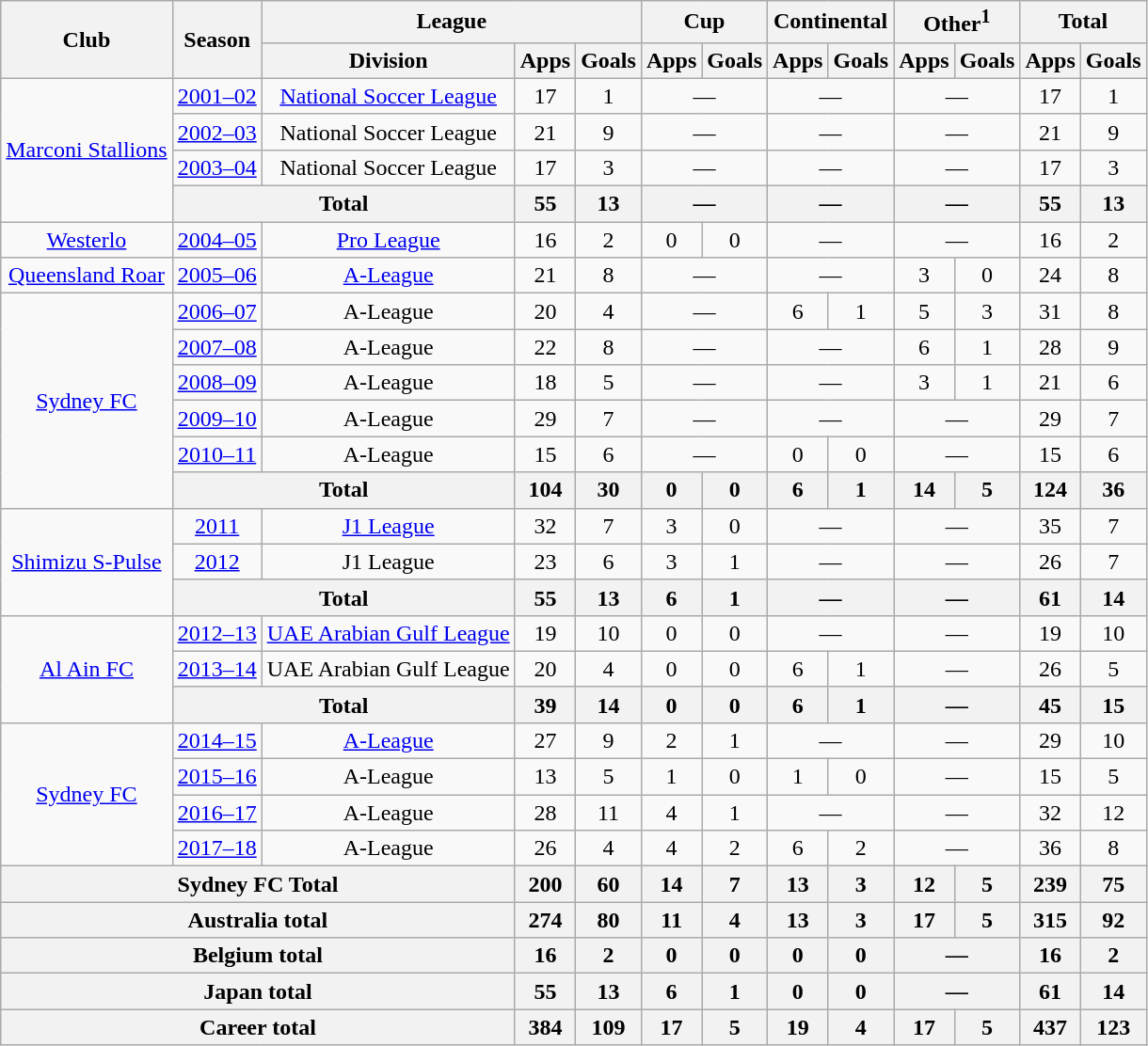<table class="wikitable" style="text-align:center;">
<tr>
<th rowspan="2">Club</th>
<th rowspan="2">Season</th>
<th colspan="3">League</th>
<th colspan="2">Cup</th>
<th colspan="2">Continental</th>
<th colspan="2">Other<sup>1</sup></th>
<th colspan="2">Total</th>
</tr>
<tr>
<th>Division</th>
<th>Apps</th>
<th>Goals</th>
<th>Apps</th>
<th>Goals</th>
<th>Apps</th>
<th>Goals</th>
<th>Apps</th>
<th>Goals</th>
<th>Apps</th>
<th>Goals</th>
</tr>
<tr>
<td rowspan="4" style="centre"><a href='#'>Marconi Stallions</a></td>
<td><a href='#'>2001–02</a></td>
<td><a href='#'>National Soccer League</a></td>
<td>17</td>
<td>1</td>
<td colspan=2>—</td>
<td colspan=2>—</td>
<td colspan=2>—</td>
<td>17</td>
<td>1</td>
</tr>
<tr>
<td><a href='#'>2002–03</a></td>
<td>National Soccer League</td>
<td>21</td>
<td>9</td>
<td colspan=2>—</td>
<td colspan=2>—</td>
<td colspan=2>—</td>
<td>21</td>
<td>9</td>
</tr>
<tr>
<td><a href='#'>2003–04</a></td>
<td>National Soccer League</td>
<td>17</td>
<td>3</td>
<td colspan=2>—</td>
<td colspan=2>—</td>
<td colspan=2>—</td>
<td>17</td>
<td>3</td>
</tr>
<tr>
<th colspan=2>Total</th>
<th>55</th>
<th>13</th>
<th colspan=2>—</th>
<th colspan=2>—</th>
<th colspan=2>—</th>
<th>55</th>
<th>13</th>
</tr>
<tr>
<td style="centre"><a href='#'>Westerlo</a></td>
<td><a href='#'>2004–05</a></td>
<td><a href='#'>Pro League</a></td>
<td>16</td>
<td>2</td>
<td>0</td>
<td>0</td>
<td colspan=2>—</td>
<td colspan=2>—</td>
<td>16</td>
<td>2</td>
</tr>
<tr>
<td style="centre"><a href='#'>Queensland Roar</a></td>
<td><a href='#'>2005–06</a></td>
<td><a href='#'>A-League</a></td>
<td>21</td>
<td>8</td>
<td colspan=2>—</td>
<td colspan=2>—</td>
<td>3</td>
<td>0</td>
<td>24</td>
<td>8</td>
</tr>
<tr>
<td rowspan="6" style="centre"><a href='#'>Sydney FC</a></td>
<td><a href='#'>2006–07</a></td>
<td>A-League</td>
<td>20</td>
<td>4</td>
<td colspan=2>—</td>
<td>6</td>
<td>1</td>
<td>5</td>
<td>3</td>
<td>31</td>
<td>8</td>
</tr>
<tr>
<td><a href='#'>2007–08</a></td>
<td>A-League</td>
<td>22</td>
<td>8</td>
<td colspan=2>—</td>
<td colspan=2>—</td>
<td>6</td>
<td>1</td>
<td>28</td>
<td>9</td>
</tr>
<tr>
<td><a href='#'>2008–09</a></td>
<td>A-League</td>
<td>18</td>
<td>5</td>
<td colspan=2>—</td>
<td colspan=2>—</td>
<td>3</td>
<td>1</td>
<td>21</td>
<td>6</td>
</tr>
<tr>
<td><a href='#'>2009–10</a></td>
<td>A-League</td>
<td>29</td>
<td>7</td>
<td colspan=2>—</td>
<td colspan=2>—</td>
<td colspan=2>—</td>
<td>29</td>
<td>7</td>
</tr>
<tr>
<td><a href='#'>2010–11</a></td>
<td>A-League</td>
<td>15</td>
<td>6</td>
<td colspan=2>—</td>
<td>0</td>
<td>0</td>
<td colspan=2>—</td>
<td>15</td>
<td>6</td>
</tr>
<tr>
<th colspan="2">Total</th>
<th>104</th>
<th>30</th>
<th>0</th>
<th>0</th>
<th>6</th>
<th>1</th>
<th>14</th>
<th>5</th>
<th>124</th>
<th>36</th>
</tr>
<tr>
<td rowspan="3" style="centre"><a href='#'>Shimizu S-Pulse</a></td>
<td><a href='#'>2011</a></td>
<td><a href='#'>J1 League</a></td>
<td>32</td>
<td>7</td>
<td>3</td>
<td>0</td>
<td colspan="2">—</td>
<td colspan=2>—</td>
<td>35</td>
<td>7</td>
</tr>
<tr>
<td><a href='#'>2012</a></td>
<td>J1 League</td>
<td>23</td>
<td>6</td>
<td>3</td>
<td>1</td>
<td colspan="2">—</td>
<td colspan=2>—</td>
<td>26</td>
<td>7</td>
</tr>
<tr>
<th colspan=2>Total</th>
<th>55</th>
<th>13</th>
<th>6</th>
<th>1</th>
<th colspan=2>—</th>
<th colspan=2>—</th>
<th>61</th>
<th>14</th>
</tr>
<tr>
<td rowspan="3" style="centre"><a href='#'>Al Ain FC</a></td>
<td><a href='#'>2012–13</a></td>
<td><a href='#'>UAE Arabian Gulf League</a></td>
<td>19</td>
<td>10</td>
<td>0</td>
<td>0</td>
<td colspan=2>—</td>
<td colspan=2>—</td>
<td>19</td>
<td>10</td>
</tr>
<tr>
<td><a href='#'>2013–14</a></td>
<td>UAE Arabian Gulf League</td>
<td>20</td>
<td>4</td>
<td>0</td>
<td>0</td>
<td>6</td>
<td>1</td>
<td colspan=2>—</td>
<td>26</td>
<td>5</td>
</tr>
<tr>
<th colspan=2>Total</th>
<th>39</th>
<th>14</th>
<th>0</th>
<th>0</th>
<th>6</th>
<th>1</th>
<th colspan=2>—</th>
<th>45</th>
<th>15</th>
</tr>
<tr>
<td rowspan="4" style="centre"><a href='#'>Sydney FC</a></td>
<td><a href='#'>2014–15</a></td>
<td><a href='#'>A-League</a></td>
<td>27</td>
<td>9</td>
<td>2</td>
<td>1</td>
<td colspan="2">—</td>
<td colspan=2>—</td>
<td>29</td>
<td>10</td>
</tr>
<tr>
<td><a href='#'>2015–16</a></td>
<td>A-League</td>
<td>13</td>
<td>5</td>
<td>1</td>
<td>0</td>
<td>1</td>
<td>0</td>
<td colspan=2>—</td>
<td>15</td>
<td>5</td>
</tr>
<tr>
<td><a href='#'>2016–17</a></td>
<td>A-League</td>
<td>28</td>
<td>11</td>
<td>4</td>
<td>1</td>
<td colspan="2">—</td>
<td colspan=2>—</td>
<td>32</td>
<td>12</td>
</tr>
<tr>
<td><a href='#'>2017–18</a></td>
<td>A-League</td>
<td>26</td>
<td>4</td>
<td>4</td>
<td>2</td>
<td>6</td>
<td>2</td>
<td colspan=2>—</td>
<td>36</td>
<td>8</td>
</tr>
<tr>
<th colspan="3">Sydney FC Total</th>
<th>200</th>
<th>60</th>
<th>14</th>
<th>7</th>
<th>13</th>
<th>3</th>
<th>12</th>
<th>5</th>
<th>239</th>
<th>75</th>
</tr>
<tr>
<th colspan="3">Australia total</th>
<th>274</th>
<th>80</th>
<th>11</th>
<th>4</th>
<th>13</th>
<th>3</th>
<th>17</th>
<th>5</th>
<th>315</th>
<th>92</th>
</tr>
<tr>
<th colspan="3">Belgium total</th>
<th>16</th>
<th>2</th>
<th>0</th>
<th>0</th>
<th>0</th>
<th>0</th>
<th colspan=2>—</th>
<th>16</th>
<th>2</th>
</tr>
<tr>
<th colspan="3">Japan total</th>
<th>55</th>
<th>13</th>
<th>6</th>
<th>1</th>
<th>0</th>
<th>0</th>
<th colspan=2>—</th>
<th>61</th>
<th>14</th>
</tr>
<tr>
<th colspan="3">Career total</th>
<th>384</th>
<th>109</th>
<th>17</th>
<th>5</th>
<th>19</th>
<th>4</th>
<th>17</th>
<th>5</th>
<th>437</th>
<th>123</th>
</tr>
</table>
